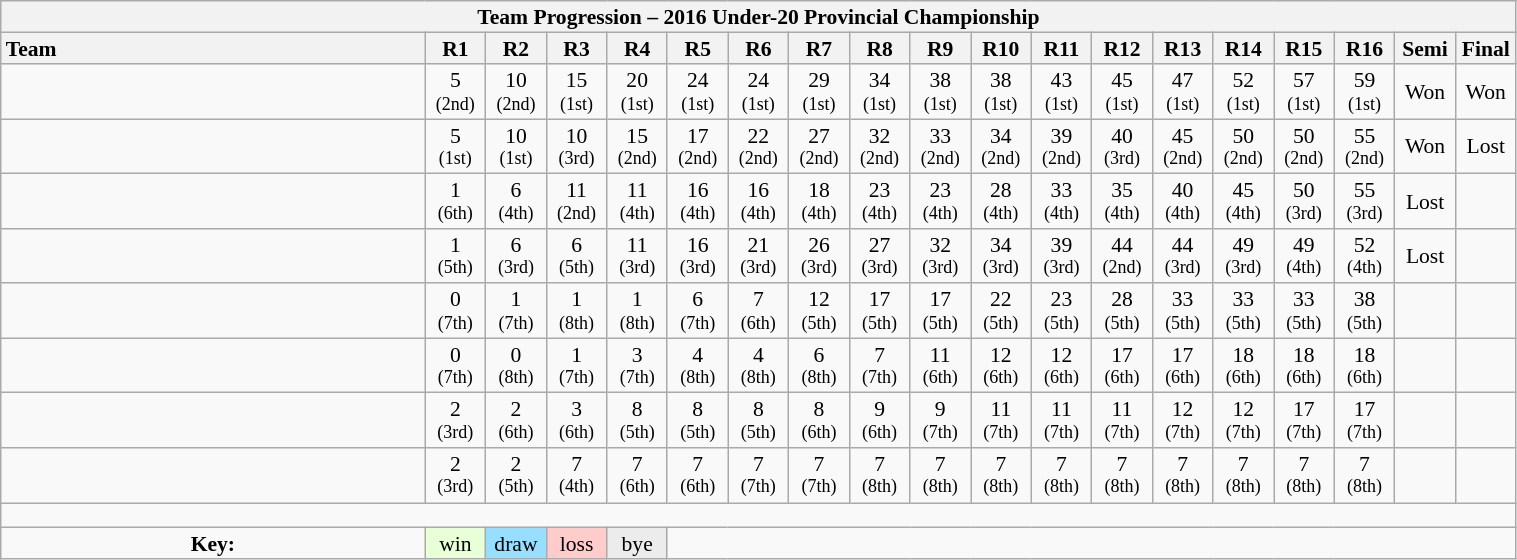<table class="wikitable collapsible" style="text-align:center; line-height:100%; font-size:90%; width:80%; ">
<tr>
<th colspan=100%>Team Progression – 2016 Under-20 Provincial Championship</th>
</tr>
<tr>
<th style="text-align:left; width:28%;">Team</th>
<th style="width:4%;">R1</th>
<th style="width:4%;">R2</th>
<th style="width:4%;">R3</th>
<th style="width:4%;">R4</th>
<th style="width:4%;">R5</th>
<th style="width:4%;">R6</th>
<th style="width:4%;">R7</th>
<th style="width:4%;">R8</th>
<th style="width:4%;">R9</th>
<th style="width:4%;">R10</th>
<th style="width:4%;">R11</th>
<th style="width:4%;">R12</th>
<th style="width:4%;">R13</th>
<th style="width:4%;">R14</th>
<th style="width:4%;">R15</th>
<th style="width:4%;">R16</th>
<th style="width:4%;">Semi</th>
<th style="width:4%;">Final</th>
</tr>
<tr>
<td align=left></td>
<td>5 <br> <small>(2nd)</small></td>
<td>10 <br> <small>(2nd)</small></td>
<td>15 <br> <small>(1st)</small></td>
<td>20 <br> <small>(1st)</small></td>
<td>24 <br> <small>(1st)</small></td>
<td>24 <br> <small>(1st)</small></td>
<td>29 <br> <small>(1st)</small></td>
<td>34 <br> <small>(1st)</small></td>
<td>38 <br> <small>(1st)</small></td>
<td>38 <br> <small>(1st)</small></td>
<td>43 <br> <small>(1st)</small></td>
<td>45 <br> <small>(1st)</small></td>
<td>47 <br> <small>(1st)</small></td>
<td>52 <br> <small>(1st)</small></td>
<td>57 <br> <small>(1st)</small></td>
<td>59 <br> <small>(1st)</small></td>
<td>Won</td>
<td>Won</td>
</tr>
<tr>
<td align=left></td>
<td>5 <br> <small>(1st)</small></td>
<td>10 <br> <small>(1st)</small></td>
<td>10 <br> <small>(3rd)</small></td>
<td>15 <br> <small>(2nd)</small></td>
<td>17 <br> <small>(2nd)</small></td>
<td>22 <br> <small>(2nd)</small></td>
<td>27 <br> <small>(2nd)</small></td>
<td>32 <br> <small>(2nd)</small></td>
<td>33 <br> <small>(2nd)</small></td>
<td>34 <br> <small>(2nd)</small></td>
<td>39 <br> <small>(2nd)</small></td>
<td>40 <br> <small>(3rd)</small></td>
<td>45 <br> <small>(2nd)</small></td>
<td>50 <br> <small>(2nd)</small></td>
<td>50 <br> <small>(2nd)</small></td>
<td>55 <br> <small>(2nd)</small></td>
<td>Won</td>
<td>Lost</td>
</tr>
<tr>
<td align=left></td>
<td>1 <br> <small>(6th)</small></td>
<td>6 <br> <small>(4th)</small></td>
<td>11 <br> <small>(2nd)</small></td>
<td>11 <br> <small>(4th)</small></td>
<td>16 <br> <small>(4th)</small></td>
<td>16 <br> <small>(4th)</small></td>
<td>18 <br> <small>(4th)</small></td>
<td>23 <br> <small>(4th)</small></td>
<td>23 <br> <small>(4th)</small></td>
<td>28 <br> <small>(4th)</small></td>
<td>33 <br> <small>(4th)</small></td>
<td>35 <br> <small>(4th)</small></td>
<td>40 <br> <small>(4th)</small></td>
<td>45 <br> <small>(4th)</small></td>
<td>50 <br> <small>(3rd)</small></td>
<td>55 <br> <small>(3rd)</small></td>
<td>Lost</td>
<td> </td>
</tr>
<tr>
<td align=left></td>
<td>1 <br> <small>(5th)</small></td>
<td>6 <br> <small>(3rd)</small></td>
<td>6 <br> <small>(5th)</small></td>
<td>11 <br> <small>(3rd)</small></td>
<td>16 <br> <small>(3rd)</small></td>
<td>21 <br> <small>(3rd)</small></td>
<td>26 <br> <small>(3rd)</small></td>
<td>27 <br> <small>(3rd)</small></td>
<td>32 <br> <small>(3rd)</small></td>
<td>34 <br> <small>(3rd)</small></td>
<td>39 <br> <small>(3rd)</small></td>
<td>44 <br> <small>(2nd)</small></td>
<td>44 <br> <small>(3rd)</small></td>
<td>49 <br> <small>(3rd)</small></td>
<td>49 <br> <small>(4th)</small></td>
<td>52 <br> <small>(4th)</small></td>
<td>Lost</td>
<td> </td>
</tr>
<tr>
<td align=left></td>
<td>0 <br> <small>(7th)</small></td>
<td>1 <br> <small>(7th)</small></td>
<td>1 <br> <small>(8th)</small></td>
<td>1 <br> <small>(8th)</small></td>
<td>6 <br> <small>(7th)</small></td>
<td>7 <br> <small>(6th)</small></td>
<td>12 <br> <small>(5th)</small></td>
<td>17 <br> <small>(5th)</small></td>
<td>17 <br> <small>(5th)</small></td>
<td>22 <br> <small>(5th)</small></td>
<td>23 <br> <small>(5th)</small></td>
<td>28 <br> <small>(5th)</small></td>
<td>33 <br> <small>(5th)</small></td>
<td>33 <br> <small>(5th)</small></td>
<td>33 <br> <small>(5th)</small></td>
<td>38 <br> <small>(5th)</small></td>
<td> </td>
<td> </td>
</tr>
<tr>
<td align=left></td>
<td>0 <br> <small>(7th)</small></td>
<td>0 <br> <small>(8th)</small></td>
<td>1 <br> <small>(7th)</small></td>
<td>3 <br> <small>(7th)</small></td>
<td>4 <br> <small>(8th)</small></td>
<td>4 <br> <small>(8th)</small></td>
<td>6 <br> <small>(8th)</small></td>
<td>7 <br> <small>(7th)</small></td>
<td>11 <br> <small>(6th)</small></td>
<td>12 <br> <small>(6th)</small></td>
<td>12 <br> <small>(6th)</small></td>
<td>17 <br> <small>(6th)</small></td>
<td>17 <br> <small>(6th)</small></td>
<td>18 <br> <small>(6th)</small></td>
<td>18 <br> <small>(6th)</small></td>
<td>18 <br> <small>(6th)</small></td>
<td> </td>
<td> </td>
</tr>
<tr>
<td align=left></td>
<td>2 <br> <small>(3rd)</small></td>
<td>2 <br> <small>(6th)</small></td>
<td>3 <br> <small>(6th)</small></td>
<td>8 <br> <small>(5th)</small></td>
<td>8 <br> <small>(5th)</small></td>
<td>8 <br> <small>(5th)</small></td>
<td>8 <br> <small>(6th)</small></td>
<td>9 <br> <small>(6th)</small></td>
<td>9 <br> <small>(7th)</small></td>
<td>11 <br> <small>(7th)</small></td>
<td>11 <br> <small>(7th)</small></td>
<td>11 <br> <small>(7th)</small></td>
<td>12 <br> <small>(7th)</small></td>
<td>12 <br> <small>(7th)</small></td>
<td>17 <br> <small>(7th)</small></td>
<td>17 <br> <small>(7th)</small></td>
<td> </td>
<td> </td>
</tr>
<tr>
<td align=left></td>
<td>2 <br> <small>(3rd)</small></td>
<td>2 <br> <small>(5th)</small></td>
<td>7 <br> <small>(4th)</small></td>
<td>7 <br> <small>(6th)</small></td>
<td>7 <br> <small>(6th)</small></td>
<td>7 <br> <small>(7th)</small></td>
<td>7 <br> <small>(7th)</small></td>
<td>7 <br> <small>(8th)</small></td>
<td>7 <br> <small>(8th)</small></td>
<td>7 <br> <small>(8th)</small></td>
<td>7 <br> <small>(8th)</small></td>
<td>7 <br> <small>(8th)</small></td>
<td>7 <br> <small>(8th)</small></td>
<td>7 <br> <small>(8th)</small></td>
<td>7 <br> <small>(8th)</small></td>
<td>7 <br> <small>(8th)</small></td>
<td> </td>
<td> </td>
</tr>
<tr>
<td colspan=100% style="height:10px"></td>
</tr>
<tr>
<td><strong>Key:</strong></td>
<td style="background:#E8FFD8;">win</td>
<td style="background:#97DEFF;">draw</td>
<td style="background:#FFCCCC;">loss</td>
<td style="background:#ECECEC;">bye</td>
<td colspan=100%></td>
</tr>
</table>
